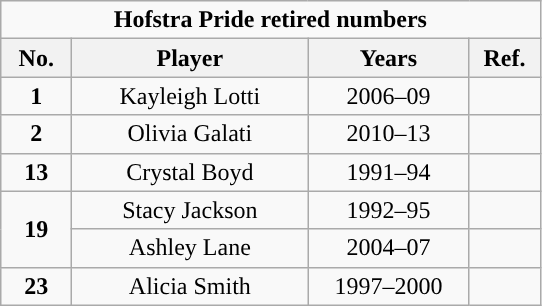<table class="wikitable sortable" style="text-align:center">
<tr>
<td colspan="5"><strong>Hofstra Pride retired numbers</strong></td>
</tr>
<tr>
<th width=40px>No.</th>
<th width=150px>Player</th>
<th width=100px>Years</th>
<th width=40px>Ref.</th>
</tr>
<tr>
<td><strong>1</strong></td>
<td>Kayleigh Lotti</td>
<td>2006–09</td>
<td></td>
</tr>
<tr>
<td><strong>2</strong></td>
<td>Olivia Galati</td>
<td>2010–13</td>
<td></td>
</tr>
<tr>
<td><strong>13</strong></td>
<td>Crystal Boyd</td>
<td>1991–94</td>
<td></td>
</tr>
<tr>
<td rowspan=2><strong>19</strong></td>
<td>Stacy Jackson</td>
<td>1992–95</td>
<td></td>
</tr>
<tr>
<td>Ashley Lane</td>
<td>2004–07</td>
<td></td>
</tr>
<tr>
<td><strong>23</strong></td>
<td>Alicia Smith</td>
<td>1997–2000</td>
<td></td>
</tr>
</table>
